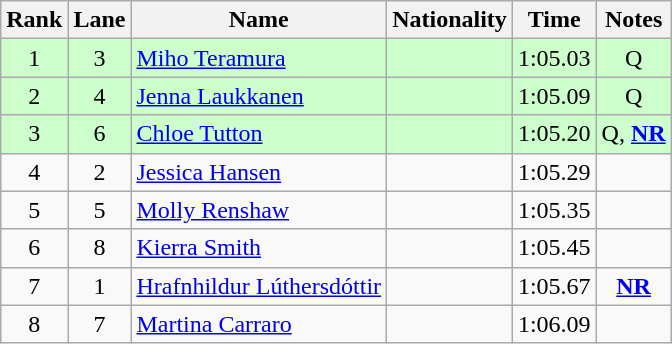<table class="wikitable sortable" style="text-align:center">
<tr>
<th>Rank</th>
<th>Lane</th>
<th>Name</th>
<th>Nationality</th>
<th>Time</th>
<th>Notes</th>
</tr>
<tr bgcolor=ccffcc>
<td>1</td>
<td>3</td>
<td align=left><a href='#'>Miho Teramura</a></td>
<td align=left></td>
<td>1:05.03</td>
<td>Q</td>
</tr>
<tr bgcolor=ccffcc>
<td>2</td>
<td>4</td>
<td align=left><a href='#'>Jenna Laukkanen</a></td>
<td align=left></td>
<td>1:05.09</td>
<td>Q</td>
</tr>
<tr bgcolor=ccffcc>
<td>3</td>
<td>6</td>
<td align=left><a href='#'>Chloe Tutton</a></td>
<td align=left></td>
<td>1:05.20</td>
<td>Q, <strong><a href='#'>NR</a></strong></td>
</tr>
<tr>
<td>4</td>
<td>2</td>
<td align=left><a href='#'>Jessica Hansen</a></td>
<td align=left></td>
<td>1:05.29</td>
<td></td>
</tr>
<tr>
<td>5</td>
<td>5</td>
<td align=left><a href='#'>Molly Renshaw</a></td>
<td align=left></td>
<td>1:05.35</td>
<td></td>
</tr>
<tr>
<td>6</td>
<td>8</td>
<td align=left><a href='#'>Kierra Smith</a></td>
<td align=left></td>
<td>1:05.45</td>
<td></td>
</tr>
<tr>
<td>7</td>
<td>1</td>
<td align=left><a href='#'>Hrafnhildur Lúthersdóttir</a></td>
<td align=left></td>
<td>1:05.67</td>
<td><strong><a href='#'>NR</a></strong></td>
</tr>
<tr>
<td>8</td>
<td>7</td>
<td align=left><a href='#'>Martina Carraro</a></td>
<td align=left></td>
<td>1:06.09</td>
<td></td>
</tr>
</table>
